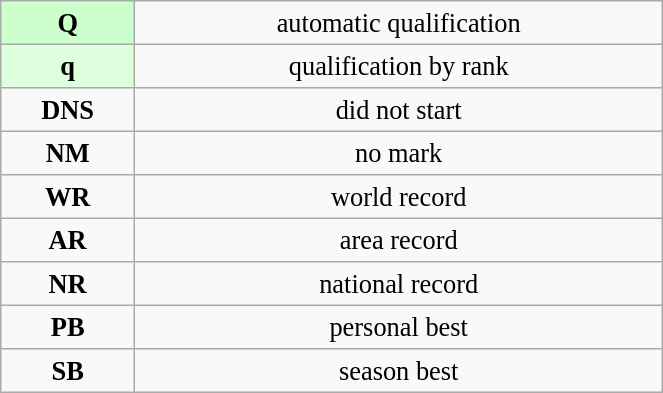<table class="wikitable" style=" text-align:center; font-size:110%;" width="35%">
<tr>
<td bgcolor="ccffcc"><strong>Q</strong></td>
<td>automatic qualification</td>
</tr>
<tr>
<td bgcolor="ddffdd"><strong>q</strong></td>
<td>qualification by rank</td>
</tr>
<tr>
<td><strong>DNS</strong></td>
<td>did not start</td>
</tr>
<tr>
<td><strong>NM</strong></td>
<td>no mark</td>
</tr>
<tr>
<td><strong>WR</strong></td>
<td>world record</td>
</tr>
<tr>
<td><strong>AR</strong></td>
<td>area record</td>
</tr>
<tr>
<td><strong>NR</strong></td>
<td>national record</td>
</tr>
<tr>
<td><strong>PB</strong></td>
<td>personal best</td>
</tr>
<tr>
<td><strong>SB</strong></td>
<td>season best</td>
</tr>
</table>
